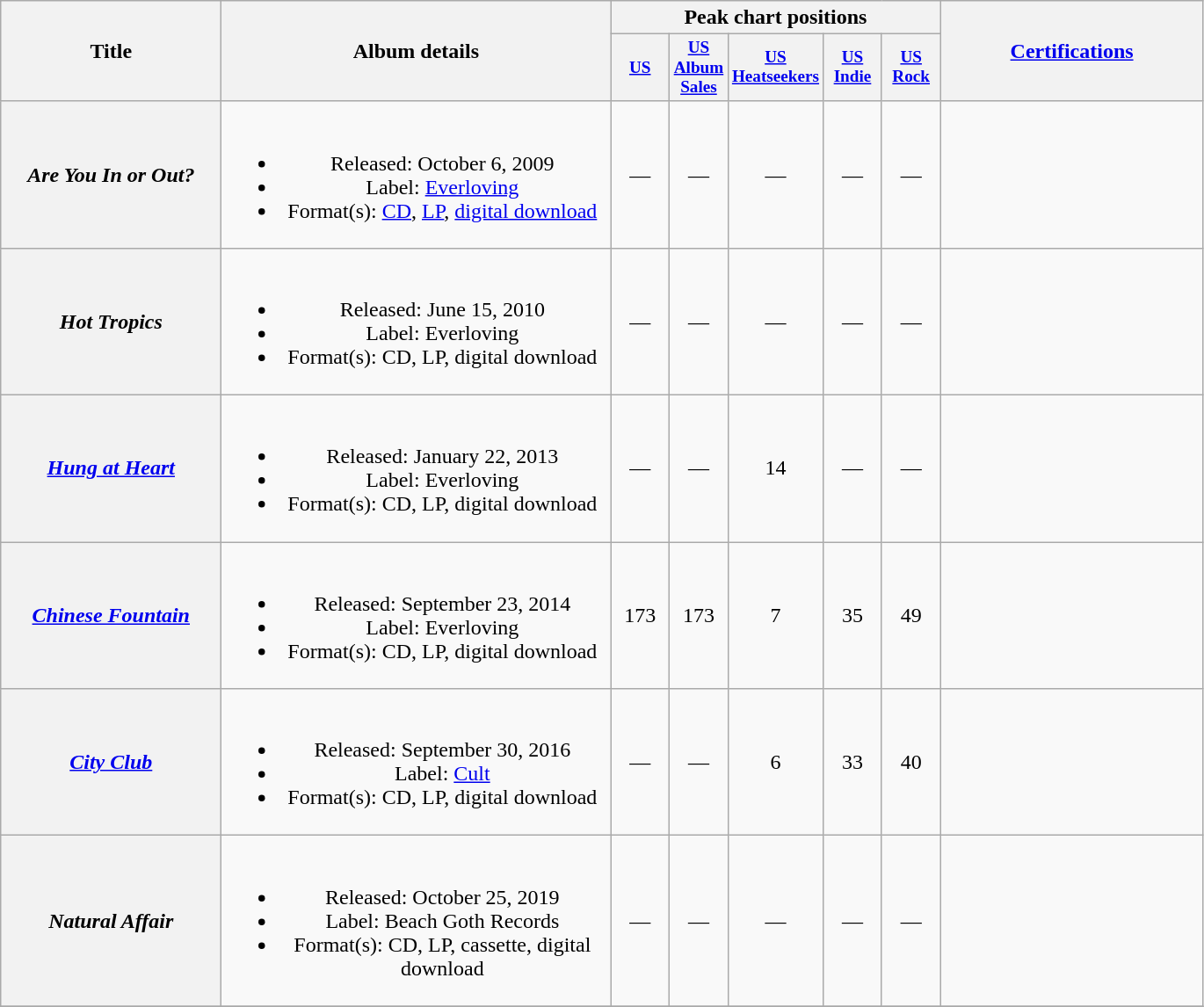<table class="wikitable plainrowheaders" style="text-align:center;">
<tr>
<th scope="col" rowspan="2" style="width:10em;">Title</th>
<th scope="col" rowspan="2" style="width:18em;">Album details</th>
<th colspan="5" scope="col">Peak chart positions</th>
<th scope="col" rowspan="2" style="width:12em;"><a href='#'>Certifications</a></th>
</tr>
<tr>
<th style="width:3em;font-size:80%;"><a href='#'>US</a></th>
<th style="width:3em;font-size:80%;"><a href='#'>US Album Sales</a></th>
<th style="width:3em;font-size:80%;"><a href='#'>US Heatseekers</a></th>
<th style="width:3em;font-size:80%;"><a href='#'>US Indie</a></th>
<th style="width:3em;font-size:80%;"><a href='#'>US Rock</a></th>
</tr>
<tr>
<th scope="row"><strong><em>Are You In or Out?</em></strong></th>
<td><br><ul><li>Released: October 6, 2009</li><li>Label: <a href='#'>Everloving</a></li><li>Format(s): <a href='#'>CD</a>, <a href='#'>LP</a>, <a href='#'>digital download</a></li></ul></td>
<td>—</td>
<td>—</td>
<td>—</td>
<td>—</td>
<td>—</td>
<td></td>
</tr>
<tr>
<th scope="row"><strong><em>Hot Tropics</em></strong></th>
<td><br><ul><li>Released: June 15, 2010</li><li>Label: Everloving</li><li>Format(s): CD, LP, digital download</li></ul></td>
<td>—</td>
<td>—</td>
<td>—</td>
<td>—</td>
<td>—</td>
<td></td>
</tr>
<tr>
<th scope="row"><strong><em><a href='#'>Hung at Heart</a></em></strong></th>
<td><br><ul><li>Released: January 22, 2013</li><li>Label: Everloving</li><li>Format(s): CD, LP, digital download</li></ul></td>
<td>—</td>
<td>—</td>
<td>14</td>
<td>—</td>
<td>—</td>
<td></td>
</tr>
<tr>
<th scope="row"><strong><em><a href='#'>Chinese Fountain</a></em></strong></th>
<td><br><ul><li>Released: September 23, 2014</li><li>Label: Everloving</li><li>Format(s): CD, LP, digital download</li></ul></td>
<td>173</td>
<td>173</td>
<td>7</td>
<td>35</td>
<td>49</td>
<td></td>
</tr>
<tr>
<th scope="row"><strong><em><a href='#'>City Club</a></em></strong></th>
<td><br><ul><li>Released: September 30, 2016</li><li>Label: <a href='#'>Cult</a></li><li>Format(s): CD, LP, digital download</li></ul></td>
<td>—</td>
<td>—</td>
<td>6</td>
<td>33</td>
<td>40</td>
<td></td>
</tr>
<tr>
<th scope="row"><strong><em>Natural Affair</em></strong></th>
<td><br><ul><li>Released: October 25, 2019</li><li>Label: Beach Goth Records</li><li>Format(s): CD, LP, cassette, digital download</li></ul></td>
<td>—</td>
<td>—</td>
<td>—</td>
<td>—</td>
<td>—</td>
<td></td>
</tr>
<tr>
</tr>
</table>
